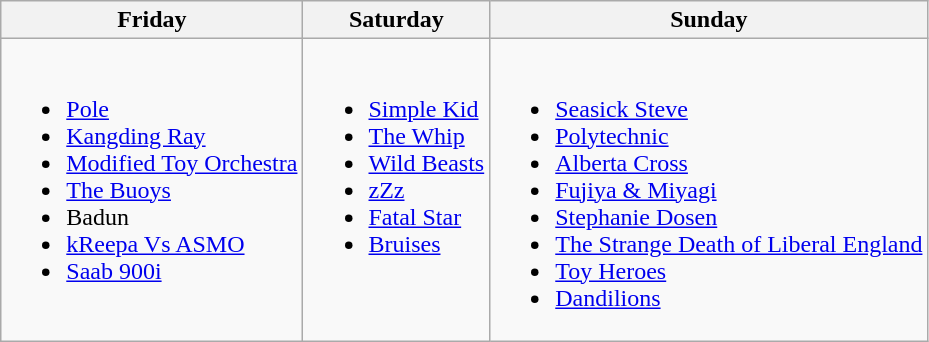<table class="wikitable">
<tr>
<th>Friday</th>
<th>Saturday</th>
<th>Sunday</th>
</tr>
<tr>
<td valign=top><br><ul><li><a href='#'>Pole</a></li><li><a href='#'>Kangding Ray</a></li><li><a href='#'>Modified Toy Orchestra</a></li><li><a href='#'>The Buoys</a></li><li>Badun</li><li><a href='#'>kReepa Vs ASMO</a></li><li><a href='#'>Saab 900i</a></li></ul></td>
<td valign=top><br><ul><li><a href='#'>Simple Kid</a></li><li><a href='#'>The Whip</a></li><li><a href='#'>Wild Beasts</a></li><li><a href='#'>zZz</a></li><li><a href='#'>Fatal Star</a></li><li><a href='#'>Bruises</a></li></ul></td>
<td valign=top><br><ul><li><a href='#'>Seasick Steve</a></li><li><a href='#'>Polytechnic</a></li><li><a href='#'>Alberta Cross</a></li><li><a href='#'>Fujiya & Miyagi</a></li><li><a href='#'>Stephanie Dosen</a></li><li><a href='#'>The Strange Death of Liberal England</a></li><li><a href='#'>Toy Heroes</a></li><li><a href='#'>Dandilions</a></li></ul></td>
</tr>
</table>
